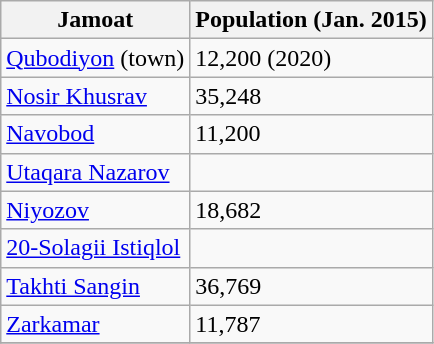<table class="wikitable sortable">
<tr>
<th>Jamoat</th>
<th>Population (Jan. 2015)</th>
</tr>
<tr>
<td><a href='#'>Qubodiyon</a> (town)</td>
<td>12,200 (2020)</td>
</tr>
<tr>
<td><a href='#'>Nosir Khusrav</a></td>
<td>35,248</td>
</tr>
<tr>
<td><a href='#'>Navobod</a></td>
<td>11,200</td>
</tr>
<tr>
<td><a href='#'>Utaqara Nazarov</a></td>
<td></td>
</tr>
<tr>
<td><a href='#'>Niyozov</a></td>
<td>18,682</td>
</tr>
<tr>
<td><a href='#'>20-Solagii Istiqlol</a></td>
<td></td>
</tr>
<tr>
<td><a href='#'>Takhti Sangin</a></td>
<td>36,769</td>
</tr>
<tr>
<td><a href='#'>Zarkamar</a></td>
<td>11,787</td>
</tr>
<tr>
</tr>
</table>
